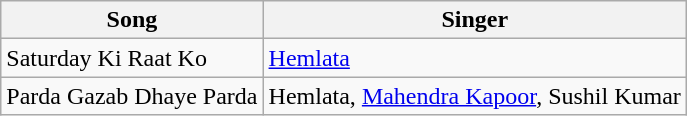<table class="wikitable sortable">
<tr>
<th>Song</th>
<th>Singer</th>
</tr>
<tr>
<td>Saturday Ki Raat Ko</td>
<td><a href='#'>Hemlata</a></td>
</tr>
<tr>
<td>Parda Gazab Dhaye Parda</td>
<td>Hemlata, <a href='#'>Mahendra Kapoor</a>, Sushil Kumar</td>
</tr>
</table>
